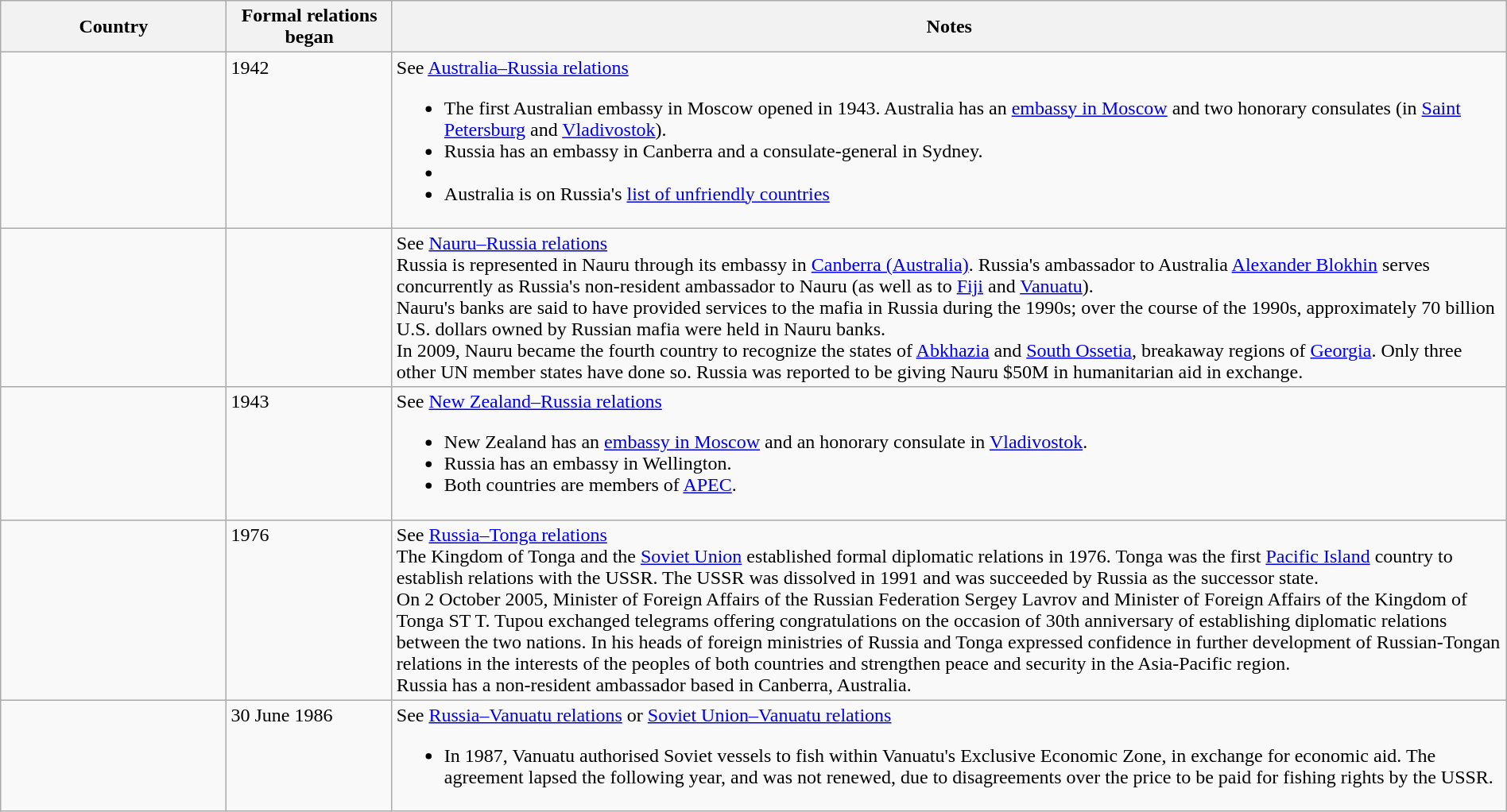<table class="wikitable sortable" style="width:100%; margin:auto;">
<tr>
<th style="width:15%;">Country</th>
<th style="width:11%;">Formal relations began</th>
<th style="width:74%;">Notes</th>
</tr>
<tr valign="top">
<td></td>
<td>1942</td>
<td>See <a href='#'>Australia–Russia relations</a><br><ul><li>The first Australian embassy in Moscow opened in 1943. Australia has an <a href='#'>embassy in Moscow</a> and two honorary consulates (in <a href='#'>Saint Petersburg</a> and <a href='#'>Vladivostok</a>).</li><li>Russia has an embassy in Canberra and a consulate-general in Sydney.</li><li></li><li>Australia is on Russia's <a href='#'>list of unfriendly countries</a></li></ul></td>
</tr>
<tr valign="top">
<td></td>
<td></td>
<td>See <a href='#'>Nauru–Russia relations</a><br>Russia is represented in Nauru through its embassy in <a href='#'>Canberra (Australia)</a>. Russia's ambassador to Australia <a href='#'>Alexander Blokhin</a> serves concurrently as Russia's non-resident ambassador to Nauru (as well as to <a href='#'>Fiji</a> and <a href='#'>Vanuatu</a>).<br>Nauru's banks are said to have provided services to the mafia in Russia during the 1990s; over the course of the 1990s, approximately 70 billion U.S. dollars owned by Russian mafia were held in Nauru banks.<br>In 2009, Nauru became the fourth country to recognize the states of <a href='#'>Abkhazia</a> and <a href='#'>South Ossetia</a>, breakaway regions of <a href='#'>Georgia</a>. Only three other UN member states have done so. Russia was reported to be giving Nauru $50M in humanitarian aid in exchange.</td>
</tr>
<tr valign="top">
<td></td>
<td> 1943</td>
<td>See <a href='#'>New Zealand–Russia relations</a><br><ul><li>New Zealand has an <a href='#'>embassy in Moscow</a> and an honorary consulate in <a href='#'>Vladivostok</a>.</li><li>Russia has an embassy in Wellington.</li><li>Both countries are members of <a href='#'>APEC</a>.</li></ul></td>
</tr>
<tr valign="top">
<td></td>
<td>1976</td>
<td>See <a href='#'>Russia–Tonga relations</a><br>The Kingdom of Tonga and the <a href='#'>Soviet Union</a> established formal diplomatic relations in 1976.  Tonga was the first <a href='#'>Pacific Island</a> country to establish relations with the USSR.  The USSR was dissolved in 1991 and was succeeded by Russia as the successor state.<br>On 2 October 2005, Minister of Foreign Affairs of the Russian Federation Sergey Lavrov and Minister of Foreign Affairs of the Kingdom of Tonga ST T. Tupou exchanged telegrams offering congratulations on the occasion of 30th anniversary of establishing diplomatic relations between the two nations. In his heads of foreign ministries of Russia and Tonga expressed confidence in further development of Russian-Tongan relations in the interests of the peoples of both countries and strengthen peace and security in the Asia-Pacific region.<br>Russia has a non-resident ambassador based in Canberra, Australia.</td>
</tr>
<tr valign="top">
<td></td>
<td>30 June 1986</td>
<td>See <a href='#'>Russia–Vanuatu relations</a> or <a href='#'>Soviet Union–Vanuatu relations</a><br><ul><li>In 1987, Vanuatu authorised Soviet vessels to fish within Vanuatu's Exclusive Economic Zone, in exchange for economic aid. The agreement lapsed the following year, and was not renewed, due to disagreements over the price to be paid for fishing rights by the USSR.</li></ul></td>
</tr>
</table>
